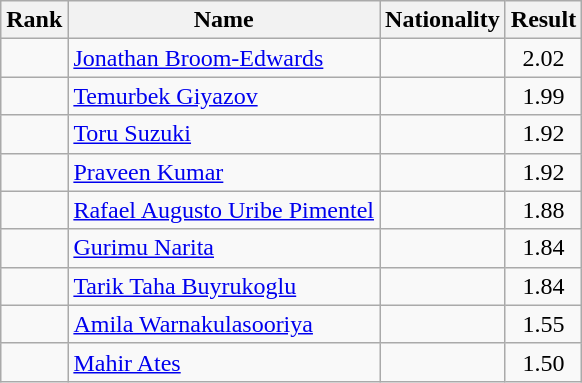<table class="wikitable sortable" style="text-align:center">
<tr>
<th>Rank</th>
<th>Name</th>
<th>Nationality</th>
<th>Result</th>
</tr>
<tr>
<td></td>
<td align=left><a href='#'>Jonathan Broom-Edwards</a></td>
<td></td>
<td>2.02</td>
</tr>
<tr>
<td></td>
<td align=left><a href='#'>Temurbek Giyazov</a></td>
<td></td>
<td>1.99</td>
</tr>
<tr>
<td></td>
<td align=left><a href='#'>Toru Suzuki</a></td>
<td></td>
<td>1.92</td>
</tr>
<tr>
<td></td>
<td align=left><a href='#'>Praveen Kumar</a></td>
<td></td>
<td>1.92</td>
</tr>
<tr>
<td></td>
<td align=left><a href='#'>Rafael Augusto Uribe Pimentel</a></td>
<td></td>
<td>1.88</td>
</tr>
<tr>
<td></td>
<td align=left><a href='#'>Gurimu Narita</a></td>
<td></td>
<td>1.84</td>
</tr>
<tr>
<td></td>
<td align=left><a href='#'>Tarik Taha Buyrukoglu</a></td>
<td></td>
<td>1.84</td>
</tr>
<tr>
<td></td>
<td align=left><a href='#'>Amila Warnakulasooriya</a></td>
<td></td>
<td>1.55</td>
</tr>
<tr>
<td></td>
<td align=left><a href='#'>Mahir Ates</a></td>
<td></td>
<td>1.50</td>
</tr>
</table>
